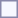<table style="border:1px solid #8888aa; background-color:#f7f8ff; padding:5px; font-size:95%; margin: 0px 12px 12px 0px;">
</table>
